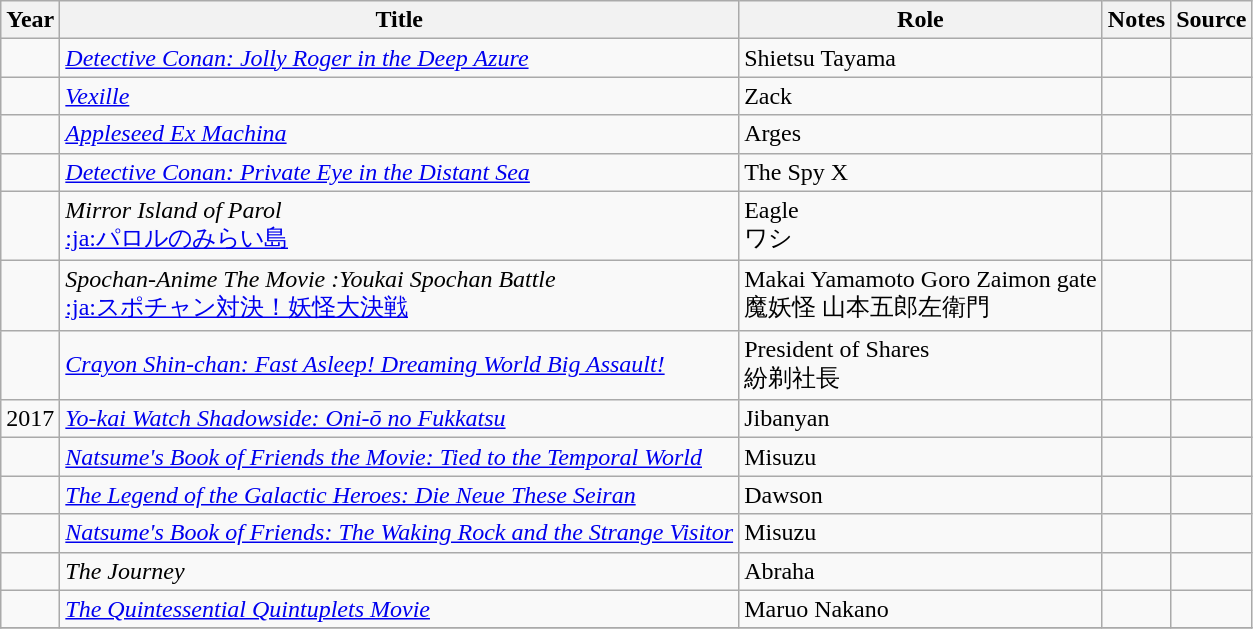<table class="wikitable sortable plainrowheaders">
<tr>
<th>Year</th>
<th>Title</th>
<th>Role</th>
<th class="unsortable">Notes</th>
<th class="unsortable">Source</th>
</tr>
<tr>
<td></td>
<td><em><a href='#'>Detective Conan: Jolly Roger in the Deep Azure</a></em></td>
<td>Shietsu Tayama</td>
<td></td>
<td></td>
</tr>
<tr>
<td></td>
<td><em><a href='#'>Vexille</a></em></td>
<td>Zack</td>
<td></td>
<td></td>
</tr>
<tr>
<td></td>
<td><em><a href='#'>Appleseed Ex Machina</a></em></td>
<td>Arges</td>
<td></td>
<td></td>
</tr>
<tr>
<td></td>
<td><em><a href='#'>Detective Conan: Private Eye in the Distant Sea</a></em></td>
<td>The Spy X</td>
<td></td>
<td></td>
</tr>
<tr>
<td></td>
<td><em>Mirror Island of Parol</em><br><a href='#'>:ja:パロルのみらい島</a></td>
<td>Eagle<br>ワシ</td>
<td></td>
<td></td>
</tr>
<tr>
<td></td>
<td><em>Spochan-Anime The Movie :Youkai Spochan Battle</em><br><a href='#'>:ja:スポチャン対決！妖怪大決戦</a></td>
<td>Makai Yamamoto Goro Zaimon gate<br>魔妖怪 山本五郎左衛門</td>
<td></td>
<td></td>
</tr>
<tr>
<td></td>
<td><em><a href='#'>Crayon Shin-chan: Fast Asleep! Dreaming World Big Assault!</a></em></td>
<td>President of Shares<br>紛剃社長</td>
<td></td>
<td></td>
</tr>
<tr>
<td>2017</td>
<td><em><a href='#'>Yo-kai Watch Shadowside: Oni-ō no Fukkatsu</a></em></td>
<td>Jibanyan</td>
<td></td>
<td></td>
</tr>
<tr>
<td></td>
<td><em><a href='#'>Natsume's Book of Friends the Movie: Tied to the Temporal World</a></em></td>
<td>Misuzu</td>
<td></td>
<td></td>
</tr>
<tr>
<td></td>
<td><em><a href='#'>The Legend of the Galactic Heroes: Die Neue These Seiran</a></em></td>
<td>Dawson</td>
<td></td>
<td></td>
</tr>
<tr>
<td></td>
<td><em><a href='#'>Natsume's Book of Friends: The Waking Rock and the Strange Visitor</a></em></td>
<td>Misuzu</td>
<td></td>
<td></td>
</tr>
<tr>
<td></td>
<td><em>The Journey</em></td>
<td>Abraha</td>
<td></td>
<td></td>
</tr>
<tr>
<td></td>
<td><em><a href='#'>The Quintessential Quintuplets Movie</a></em></td>
<td>Maruo Nakano</td>
<td></td>
<td></td>
</tr>
<tr>
</tr>
</table>
